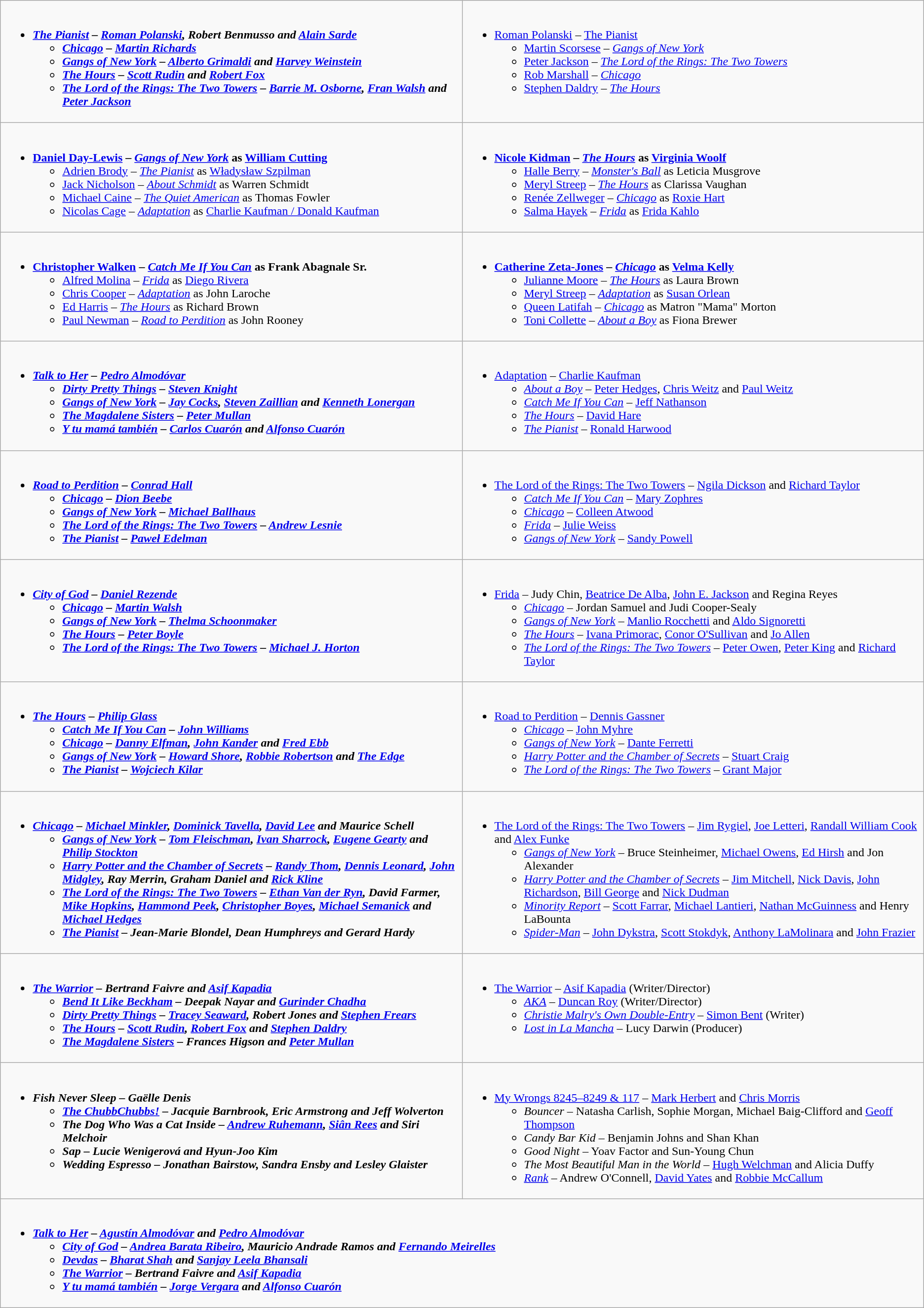<table class=wikitable>
<tr>
<td valign="top" width="50%"><br><ul><li><strong><em><a href='#'>The Pianist</a><em> – <a href='#'>Roman Polanski</a>, Robert Benmusso and <a href='#'>Alain Sarde</a><strong><ul><li></em><a href='#'>Chicago</a><em> – <a href='#'>Martin Richards</a></li><li></em><a href='#'>Gangs of New York</a><em> – <a href='#'>Alberto Grimaldi</a> and <a href='#'>Harvey Weinstein</a></li><li></em><a href='#'>The Hours</a><em> – <a href='#'>Scott Rudin</a> and <a href='#'>Robert Fox</a></li><li></em><a href='#'>The Lord of the Rings: The Two Towers</a><em> – <a href='#'>Barrie M. Osborne</a>, <a href='#'>Fran Walsh</a> and <a href='#'>Peter Jackson</a></li></ul></li></ul></td>
<td valign="top" width="50%"><br><ul><li></strong><a href='#'>Roman Polanski</a> – </em><a href='#'>The Pianist</a></em></strong><ul><li><a href='#'>Martin Scorsese</a> – <em><a href='#'>Gangs of New York</a></em></li><li><a href='#'>Peter Jackson</a> – <em><a href='#'>The Lord of the Rings: The Two Towers</a></em></li><li><a href='#'>Rob Marshall</a> – <em><a href='#'>Chicago</a></em></li><li><a href='#'>Stephen Daldry</a> – <em><a href='#'>The Hours</a></em></li></ul></li></ul></td>
</tr>
<tr>
<td valign="top" width="50%"><br><ul><li><strong><a href='#'>Daniel Day-Lewis</a> – <em><a href='#'>Gangs of New York</a></em> as <a href='#'>William Cutting</a></strong><ul><li><a href='#'>Adrien Brody</a> – <em><a href='#'>The Pianist</a></em> as <a href='#'>Władysław Szpilman</a></li><li><a href='#'>Jack Nicholson</a> – <em><a href='#'>About Schmidt</a></em> as Warren Schmidt</li><li><a href='#'>Michael Caine</a> – <em><a href='#'>The Quiet American</a></em> as Thomas Fowler</li><li><a href='#'>Nicolas Cage</a> – <em><a href='#'>Adaptation</a></em> as <a href='#'>Charlie Kaufman / Donald Kaufman</a></li></ul></li></ul></td>
<td valign="top" width="50%"><br><ul><li><strong><a href='#'>Nicole Kidman</a> – <em><a href='#'>The Hours</a></em> as <a href='#'>Virginia Woolf</a></strong><ul><li><a href='#'>Halle Berry</a> – <em><a href='#'>Monster's Ball</a></em> as Leticia Musgrove</li><li><a href='#'>Meryl Streep</a> – <em><a href='#'>The Hours</a></em> as Clarissa Vaughan</li><li><a href='#'>Renée Zellweger</a> – <em><a href='#'>Chicago</a></em> as <a href='#'>Roxie Hart</a></li><li><a href='#'>Salma Hayek</a> – <em><a href='#'>Frida</a></em> as <a href='#'>Frida Kahlo</a></li></ul></li></ul></td>
</tr>
<tr>
<td valign="top" width="50%"><br><ul><li><strong><a href='#'>Christopher Walken</a> – <em><a href='#'>Catch Me If You Can</a></em> as Frank Abagnale Sr.</strong><ul><li><a href='#'>Alfred Molina</a> – <em><a href='#'>Frida</a></em> as <a href='#'>Diego Rivera</a></li><li><a href='#'>Chris Cooper</a> – <em><a href='#'>Adaptation</a></em> as John Laroche</li><li><a href='#'>Ed Harris</a> – <em><a href='#'>The Hours</a></em> as Richard Brown</li><li><a href='#'>Paul Newman</a> – <em><a href='#'>Road to Perdition</a></em> as John Rooney</li></ul></li></ul></td>
<td valign="top" width="50%"><br><ul><li><strong><a href='#'>Catherine Zeta-Jones</a> – <em><a href='#'>Chicago</a></em> as <a href='#'>Velma Kelly</a></strong><ul><li><a href='#'>Julianne Moore</a> – <em><a href='#'>The Hours</a></em> as Laura Brown</li><li><a href='#'>Meryl Streep</a> – <em><a href='#'>Adaptation</a></em> as <a href='#'>Susan Orlean</a></li><li><a href='#'>Queen Latifah</a> – <em><a href='#'>Chicago</a></em> as Matron "Mama" Morton</li><li><a href='#'>Toni Collette</a> – <em><a href='#'>About a Boy</a></em> as Fiona Brewer</li></ul></li></ul></td>
</tr>
<tr>
<td valign="top" width="50%"><br><ul><li><strong><em><a href='#'>Talk to Her</a><em> – <a href='#'>Pedro Almodóvar</a><strong><ul><li></em><a href='#'>Dirty Pretty Things</a><em> – <a href='#'>Steven Knight</a></li><li></em><a href='#'>Gangs of New York</a><em> – <a href='#'>Jay Cocks</a>, <a href='#'>Steven Zaillian</a> and <a href='#'>Kenneth Lonergan</a></li><li></em><a href='#'>The Magdalene Sisters</a><em> – <a href='#'>Peter Mullan</a></li><li></em><a href='#'>Y tu mamá también</a><em> – <a href='#'>Carlos Cuarón</a> and <a href='#'>Alfonso Cuarón</a></li></ul></li></ul></td>
<td valign="top" width="50%"><br><ul><li></em></strong><a href='#'>Adaptation</a></em> – <a href='#'>Charlie Kaufman</a></strong><ul><li><em><a href='#'>About a Boy</a></em> – <a href='#'>Peter Hedges</a>, <a href='#'>Chris Weitz</a> and <a href='#'>Paul Weitz</a></li><li><em><a href='#'>Catch Me If You Can</a></em> – <a href='#'>Jeff Nathanson</a></li><li><em><a href='#'>The Hours</a></em> – <a href='#'>David Hare</a></li><li><em><a href='#'>The Pianist</a></em> – <a href='#'>Ronald Harwood</a></li></ul></li></ul></td>
</tr>
<tr>
<td valign="top" width="50%"><br><ul><li><strong><em><a href='#'>Road to Perdition</a><em> – <a href='#'>Conrad Hall</a><strong><ul><li></em><a href='#'>Chicago</a><em> – <a href='#'>Dion Beebe</a></li><li></em><a href='#'>Gangs of New York</a><em> – <a href='#'>Michael Ballhaus</a></li><li></em><a href='#'>The Lord of the Rings: The Two Towers</a><em> – <a href='#'>Andrew Lesnie</a></li><li></em><a href='#'>The Pianist</a><em> – <a href='#'>Paweł Edelman</a></li></ul></li></ul></td>
<td valign="top" width="50%"><br><ul><li></em></strong><a href='#'>The Lord of the Rings: The Two Towers</a></em> – <a href='#'>Ngila Dickson</a> and <a href='#'>Richard Taylor</a></strong><ul><li><em><a href='#'>Catch Me If You Can</a></em> – <a href='#'>Mary Zophres</a></li><li><em><a href='#'>Chicago</a></em> – <a href='#'>Colleen Atwood</a></li><li><em><a href='#'>Frida</a></em> – <a href='#'>Julie Weiss</a></li><li><em><a href='#'>Gangs of New York</a></em> – <a href='#'>Sandy Powell</a></li></ul></li></ul></td>
</tr>
<tr>
<td valign="top" width="50%"><br><ul><li><strong><em><a href='#'>City of God</a><em> – <a href='#'>Daniel Rezende</a><strong><ul><li></em><a href='#'>Chicago</a><em> – <a href='#'>Martin Walsh</a></li><li></em><a href='#'>Gangs of New York</a><em> – <a href='#'>Thelma Schoonmaker</a></li><li></em><a href='#'>The Hours</a><em> – <a href='#'>Peter Boyle</a></li><li></em><a href='#'>The Lord of the Rings: The Two Towers</a><em> – <a href='#'>Michael J. Horton</a></li></ul></li></ul></td>
<td valign="top" width="50%"><br><ul><li></em></strong><a href='#'>Frida</a></em> – Judy Chin, <a href='#'>Beatrice De Alba</a>, <a href='#'>John E. Jackson</a> and Regina Reyes</strong><ul><li><em><a href='#'>Chicago</a></em> – Jordan Samuel and Judi Cooper-Sealy</li><li><em><a href='#'>Gangs of New York</a></em> – <a href='#'>Manlio Rocchetti</a> and <a href='#'>Aldo Signoretti</a></li><li><em><a href='#'>The Hours</a></em> – <a href='#'>Ivana Primorac</a>, <a href='#'>Conor O'Sullivan</a> and <a href='#'>Jo Allen</a></li><li><em><a href='#'>The Lord of the Rings: The Two Towers</a></em> – <a href='#'>Peter Owen</a>, <a href='#'>Peter King</a> and <a href='#'>Richard Taylor</a></li></ul></li></ul></td>
</tr>
<tr>
<td valign="top" width="50%"><br><ul><li><strong><em><a href='#'>The Hours</a><em> – <a href='#'>Philip Glass</a><strong><ul><li></em><a href='#'>Catch Me If You Can</a><em> – <a href='#'>John Williams</a></li><li></em><a href='#'>Chicago</a><em> – <a href='#'>Danny Elfman</a>, <a href='#'>John Kander</a> and <a href='#'>Fred Ebb</a></li><li></em><a href='#'>Gangs of New York</a><em> – <a href='#'>Howard Shore</a>, <a href='#'>Robbie Robertson</a> and <a href='#'>The Edge</a></li><li></em><a href='#'>The Pianist</a><em> – <a href='#'>Wojciech Kilar</a></li></ul></li></ul></td>
<td valign="top" width="50%"><br><ul><li></em></strong><a href='#'>Road to Perdition</a></em> – <a href='#'>Dennis Gassner</a></strong><ul><li><em><a href='#'>Chicago</a></em> – <a href='#'>John Myhre</a></li><li><em><a href='#'>Gangs of New York</a></em> – <a href='#'>Dante Ferretti</a></li><li><em><a href='#'>Harry Potter and the Chamber of Secrets</a></em> – <a href='#'>Stuart Craig</a></li><li><em><a href='#'>The Lord of the Rings: The Two Towers</a></em> – <a href='#'>Grant Major</a></li></ul></li></ul></td>
</tr>
<tr>
<td valign="top" width="50%"><br><ul><li><strong><em><a href='#'>Chicago</a><em> – <a href='#'>Michael Minkler</a>, <a href='#'>Dominick Tavella</a>, <a href='#'>David Lee</a> and Maurice Schell<strong><ul><li></em><a href='#'>Gangs of New York</a><em> – <a href='#'>Tom Fleischman</a>, <a href='#'>Ivan Sharrock</a>, <a href='#'>Eugene Gearty</a> and <a href='#'>Philip Stockton</a></li><li></em><a href='#'>Harry Potter and the Chamber of Secrets</a><em> – <a href='#'>Randy Thom</a>, <a href='#'>Dennis Leonard</a>, <a href='#'>John Midgley</a>, Ray Merrin, Graham Daniel and <a href='#'>Rick Kline</a></li><li></em><a href='#'>The Lord of the Rings: The Two Towers</a><em> – <a href='#'>Ethan Van der Ryn</a>, David Farmer, <a href='#'>Mike Hopkins</a>, <a href='#'>Hammond Peek</a>, <a href='#'>Christopher Boyes</a>, <a href='#'>Michael Semanick</a> and <a href='#'>Michael Hedges</a></li><li></em><a href='#'>The Pianist</a><em> – Jean-Marie Blondel, Dean Humphreys and Gerard Hardy</li></ul></li></ul></td>
<td valign="top" width="50%"><br><ul><li></em></strong><a href='#'>The Lord of the Rings: The Two Towers</a></em> – <a href='#'>Jim Rygiel</a>, <a href='#'>Joe Letteri</a>, <a href='#'>Randall William Cook</a> and <a href='#'>Alex Funke</a></strong><ul><li><em><a href='#'>Gangs of New York</a></em> – Bruce Steinheimer, <a href='#'>Michael Owens</a>, <a href='#'>Ed Hirsh</a> and Jon Alexander</li><li><em><a href='#'>Harry Potter and the Chamber of Secrets</a></em> – <a href='#'>Jim Mitchell</a>, <a href='#'>Nick Davis</a>, <a href='#'>John Richardson</a>, <a href='#'>Bill George</a> and <a href='#'>Nick Dudman</a></li><li><em><a href='#'>Minority Report</a></em> – <a href='#'>Scott Farrar</a>, <a href='#'>Michael Lantieri</a>, <a href='#'>Nathan McGuinness</a> and Henry LaBounta</li><li><em><a href='#'>Spider-Man</a></em> – <a href='#'>John Dykstra</a>, <a href='#'>Scott Stokdyk</a>, <a href='#'>Anthony LaMolinara</a> and <a href='#'>John Frazier</a></li></ul></li></ul></td>
</tr>
<tr>
<td valign="top" width="50%"><br><ul><li><strong><em><a href='#'>The Warrior</a><em> – Bertrand Faivre and <a href='#'>Asif Kapadia</a><strong><ul><li></em><a href='#'>Bend It Like Beckham</a><em> – Deepak Nayar and <a href='#'>Gurinder Chadha</a></li><li></em><a href='#'>Dirty Pretty Things</a><em> – <a href='#'>Tracey Seaward</a>, Robert Jones and <a href='#'>Stephen Frears</a></li><li></em><a href='#'>The Hours</a><em> – <a href='#'>Scott Rudin</a>, <a href='#'>Robert Fox</a> and <a href='#'>Stephen Daldry</a></li><li></em><a href='#'>The Magdalene Sisters</a><em> – Frances Higson and <a href='#'>Peter Mullan</a></li></ul></li></ul></td>
<td valign="top" width="50%"><br><ul><li></em></strong><a href='#'>The Warrior</a></em> – <a href='#'>Asif Kapadia</a> (Writer/Director)</strong><ul><li><em><a href='#'>AKA</a></em> – <a href='#'>Duncan Roy</a> (Writer/Director)</li><li><em><a href='#'>Christie Malry's Own Double-Entry</a></em> – <a href='#'>Simon Bent</a> (Writer)</li><li><em><a href='#'>Lost in La Mancha</a></em> – Lucy Darwin (Producer)</li></ul></li></ul></td>
</tr>
<tr>
<td valign="top" width="50%"><br><ul><li><strong><em>Fish Never Sleep<em> – Gaëlle Denis<strong><ul><li></em><a href='#'>The ChubbChubbs!</a><em> – Jacquie Barnbrook, Eric Armstrong and Jeff Wolverton</li><li></em>The Dog Who Was a Cat Inside<em> – <a href='#'>Andrew Ruhemann</a>, <a href='#'>Siân Rees</a> and Siri Melchoir</li><li></em>Sap<em> – Lucie Wenigerová and Hyun-Joo Kim</li><li></em>Wedding Espresso<em> – Jonathan Bairstow, Sandra Ensby and Lesley Glaister</li></ul></li></ul></td>
<td valign="top" width="50%"><br><ul><li></em></strong><a href='#'>My Wrongs 8245–8249 & 117</a></em> – <a href='#'>Mark Herbert</a> and <a href='#'>Chris Morris</a></strong><ul><li><em>Bouncer</em> – Natasha Carlish, Sophie Morgan, Michael Baig-Clifford and <a href='#'>Geoff Thompson</a></li><li><em>Candy Bar Kid</em> – Benjamin Johns and Shan Khan</li><li><em>Good Night</em> – Yoav Factor and Sun-Young Chun</li><li><em>The Most Beautiful Man in the World</em> – <a href='#'>Hugh Welchman</a> and Alicia Duffy</li><li><em><a href='#'>Rank</a></em> – Andrew O'Connell, <a href='#'>David Yates</a> and <a href='#'>Robbie McCallum</a></li></ul></li></ul></td>
</tr>
<tr>
<td valign="top" width="50%" colspan="2"><br><ul><li><strong><em><a href='#'>Talk to Her</a><em> – <a href='#'>Agustín Almodóvar</a> and <a href='#'>Pedro Almodóvar</a><strong><ul><li></em><a href='#'>City of God</a><em> – <a href='#'>Andrea Barata Ribeiro</a>, Mauricio Andrade Ramos and <a href='#'>Fernando Meirelles</a></li><li></em><a href='#'>Devdas</a><em> – <a href='#'>Bharat Shah</a> and <a href='#'>Sanjay Leela Bhansali</a></li><li></em><a href='#'>The Warrior</a><em> – Bertrand Faivre and <a href='#'>Asif Kapadia</a></li><li></em><a href='#'>Y tu mamá también</a><em> – <a href='#'>Jorge Vergara</a> and <a href='#'>Alfonso Cuarón</a></li></ul></li></ul></td>
</tr>
</table>
